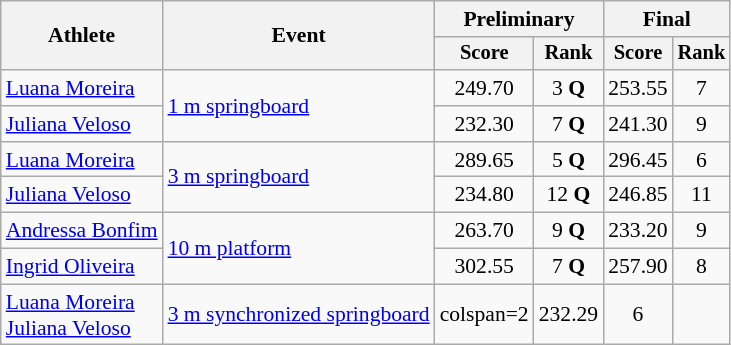<table class=wikitable style=font-size:90%;text-align:center>
<tr>
<th rowspan=2>Athlete</th>
<th rowspan=2>Event</th>
<th colspan=2>Preliminary</th>
<th colspan=2>Final</th>
</tr>
<tr style=font-size:95%>
<th>Score</th>
<th>Rank</th>
<th>Score</th>
<th>Rank</th>
</tr>
<tr>
<td align=left><a href='#'>Luana Moreira</a></td>
<td align=left rowspan=2><a href='#'>1 m springboard</a></td>
<td>249.70</td>
<td>3 <strong>Q</strong></td>
<td>253.55</td>
<td>7</td>
</tr>
<tr>
<td align=left><a href='#'>Juliana Veloso</a></td>
<td>232.30</td>
<td>7 <strong>Q</strong></td>
<td>241.30</td>
<td>9</td>
</tr>
<tr>
<td align=left><a href='#'>Luana Moreira</a></td>
<td align=left rowspan=2><a href='#'>3 m springboard</a></td>
<td>289.65</td>
<td>5 <strong>Q</strong></td>
<td>296.45</td>
<td>6</td>
</tr>
<tr>
<td align=left><a href='#'>Juliana Veloso</a></td>
<td>234.80</td>
<td>12 <strong>Q</strong></td>
<td>246.85</td>
<td>11</td>
</tr>
<tr>
<td align=left><a href='#'>Andressa Bonfim</a></td>
<td align=left rowspan=2><a href='#'>10 m platform</a></td>
<td>263.70</td>
<td>9 <strong>Q</strong></td>
<td>233.20</td>
<td>9</td>
</tr>
<tr>
<td align=left><a href='#'>Ingrid Oliveira</a></td>
<td>302.55</td>
<td>7 <strong>Q</strong></td>
<td>257.90</td>
<td>8</td>
</tr>
<tr>
<td align=left><a href='#'>Luana Moreira</a><br> <a href='#'>Juliana Veloso</a></td>
<td align=left><a href='#'>3 m synchronized springboard</a></td>
<td>colspan=2 </td>
<td>232.29</td>
<td>6</td>
</tr>
</table>
